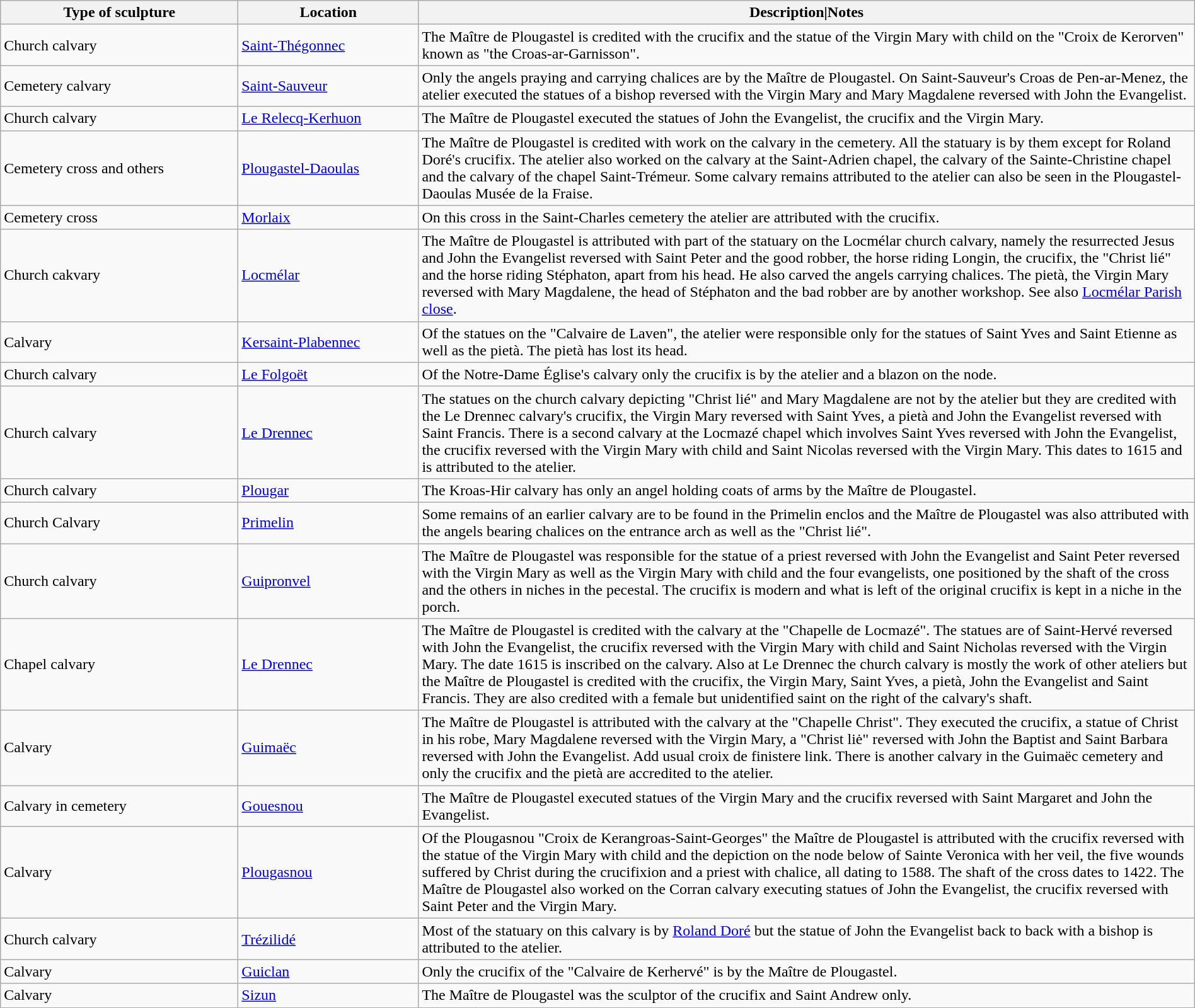<table class="wikitable sortable" style="width:100%; margin-top:0.5em;">
<tr>
<th scope="col">Type of sculpture</th>
<th scope="col">Location</th>
<th scope="col" width="65%">Description|Notes</th>
</tr>
<tr>
<td>Church calvary</td>
<td><a href='#'>Saint-Thégonnec</a></td>
<td>The Maître de Plougastel is credited with the crucifix and the statue of the Virgin Mary with child on the "Croix de Kerorven" known as "the Croas-ar-Garnisson".</td>
</tr>
<tr>
<td>Cemetery calvary</td>
<td><a href='#'>Saint-Sauveur</a></td>
<td>Only the angels praying and carrying chalices are by the Maître de Plougastel. On Saint-Sauveur's Croas de Pen-ar-Menez, the atelier executed the statues of a bishop reversed with the Virgin Mary and Mary Magdalene reversed with John the Evangelist.</td>
</tr>
<tr>
<td>Church calvary</td>
<td><a href='#'>Le Relecq-Kerhuon</a></td>
<td>The Maître de Plougastel executed the statues of John the Evangelist, the crucifix and the Virgin Mary.</td>
</tr>
<tr>
<td>Cemetery cross and others</td>
<td><a href='#'>Plougastel-Daoulas</a></td>
<td>The Maître de Plougastel is credited with work on the calvary in the cemetery. All the statuary is by them except for Roland Doré's crucifix. The atelier also worked on the calvary at the Saint-Adrien chapel, the calvary of the Sainte-Christine chapel and the calvary of the chapel Saint-Trémeur. Some calvary remains attributed to the atelier can also be seen in the Plougastel-Daoulas Musée de la Fraise.</td>
</tr>
<tr>
<td>Cemetery cross</td>
<td><a href='#'>Morlaix</a></td>
<td>On this cross in the Saint-Charles cemetery the atelier are attributed with the crucifix.</td>
</tr>
<tr>
<td>Church cakvary</td>
<td><a href='#'>Locmélar</a></td>
<td>The Maître de Plougastel is attributed with part of the statuary on the Locmélar church calvary, namely the resurrected Jesus and John the Evangelist reversed with Saint Peter and the good robber, the horse riding Longin, the crucifix, the "Christ lié" and the horse riding Stéphaton, apart from his head. He also carved the angels carrying chalices. The pietà, the Virgin Mary reversed with Mary Magdalene, the head of Stéphaton and the bad robber are by another workshop. See also <a href='#'>Locmélar Parish close</a>.<br></td>
</tr>
<tr>
<td>Calvary</td>
<td><a href='#'>Kersaint-Plabennec</a></td>
<td>Of the statues on the "Calvaire de Laven", the atelier were responsible only for the statues of Saint Yves and Saint Etienne as well as the pietà. The pietà has lost its head.<br></td>
</tr>
<tr>
<td>Church calvary</td>
<td><a href='#'>Le Folgoët</a></td>
<td>Of the Notre-Dame Église's calvary only the crucifix is by the atelier and a blazon on the node.</td>
</tr>
<tr>
<td>Church calvary</td>
<td><a href='#'>Le Drennec</a></td>
<td>The statues on the church calvary depicting "Christ lié" and Mary Magdalene are not by the atelier but they are credited with the Le Drennec calvary's crucifix, the Virgin Mary reversed with Saint Yves, a pietà and John the Evangelist reversed with Saint Francis. There is a second calvary at the Locmazé chapel which involves Saint Yves reversed with John the Evangelist, the crucifix reversed with the Virgin Mary with child and Saint Nicolas reversed with the Virgin Mary. This dates to 1615 and is attributed to the atelier.</td>
</tr>
<tr>
<td>Church calvary</td>
<td><a href='#'>Plougar</a></td>
<td>The Kroas-Hir calvary has only an angel holding coats of arms by the Maître de Plougastel.</td>
</tr>
<tr>
<td>Church Calvary</td>
<td><a href='#'>Primelin</a></td>
<td>Some remains of an earlier calvary are to be found in the Primelin enclos and the Maître de Plougastel was also attributed with the angels bearing chalices on the entrance arch as well as the "Christ lié".</td>
</tr>
<tr>
<td>Church calvary</td>
<td><a href='#'>Guipronvel</a></td>
<td>The Maître de Plougastel was responsible for the statue of a priest reversed with John the Evangelist and Saint Peter reversed with the Virgin Mary as well as the Virgin Mary with child and the four evangelists, one positioned by the shaft of the cross and the others in niches in the pecestal. The crucifix is modern and what is left of the original crucifix is kept in a niche in the porch.</td>
</tr>
<tr>
<td>Chapel calvary</td>
<td><a href='#'>Le Drennec</a></td>
<td>The Maître de Plougastel is credited with the calvary at the "Chapelle de Locmazé". The statues are of Saint-Hervé reversed with John the Evangelist, the crucifix reversed with the Virgin Mary with child and Saint Nicholas reversed with the Virgin Mary. The date 1615 is inscribed on the calvary. Also at Le Drennec the church calvary is mostly the work of other ateliers but the Maître de Plougastel is credited with the crucifix, the Virgin Mary, Saint Yves, a pietà, John the Evangelist and Saint Francis. They are also credited with a female but unidentified saint on the right of the calvary's shaft.</td>
</tr>
<tr>
<td>Calvary</td>
<td><a href='#'>Guimaëc</a></td>
<td>The Maître de Plougastel is attributed with the calvary at the "Chapelle Christ". They executed the crucifix, a statue of Christ in his robe, Mary Magdalene reversed with the Virgin Mary, a "Christ liė" reversed with John the Baptist and Saint Barbara reversed with John the Evangelist. Add usual croix de finistere link. There is another calvary in the Guimaëc cemetery and only the crucifix and the pietà are accredited to the atelier.<br></td>
</tr>
<tr>
<td>Calvary in cemetery</td>
<td><a href='#'>Gouesnou</a></td>
<td>The Maître de Plougastel executed statues of the Virgin Mary and  the crucifix reversed with Saint Margaret and John the Evangelist.</td>
</tr>
<tr>
<td>Calvary</td>
<td><a href='#'>Plougasnou</a></td>
<td>Of the Plougasnou "Croix de Kerangroas-Saint-Georges" the Maître de Plougastel is attributed with the crucifix reversed with the statue of the Virgin Mary with child and the depiction on the node below of Sainte Veronica with her veil, the five wounds suffered by Christ during the crucifixion and a priest with chalice, all dating to 1588. The shaft of the cross dates to 1422. The Maître de Plougastel also worked on the Corran calvary executing statues of John the Evangelist, the crucifix reversed with Saint Peter and the Virgin Mary.</td>
</tr>
<tr>
<td>Church calvary</td>
<td><a href='#'>Trézilidé</a></td>
<td>Most of the statuary on this calvary is by <a href='#'>Roland Doré</a> but the statue of John the Evangelist back to back with a bishop is attributed to the atelier.<br></td>
</tr>
<tr>
<td>Calvary</td>
<td><a href='#'>Guiclan</a></td>
<td>Only the crucifix of the "Calvaire de Kerhervé" is by the Maître de Plougastel.</td>
</tr>
<tr>
<td>Calvary</td>
<td><a href='#'>Sizun</a></td>
<td>The Maître de Plougastel was the sculptor of the crucifix and Saint Andrew only.</td>
</tr>
<tr>
</tr>
</table>
